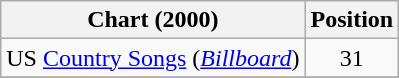<table class="wikitable sortable">
<tr>
<th scope="col">Chart (2000)</th>
<th scope="col">Position</th>
</tr>
<tr>
<td>US <a href='#'>Country Songs</a> (<em><a href='#'>Billboard</a></em>)</td>
<td align="center">31</td>
</tr>
<tr>
</tr>
</table>
